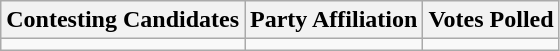<table class="wikitable sortable">
<tr>
<th>Contesting Candidates</th>
<th>Party Affiliation</th>
<th>Votes Polled</th>
</tr>
<tr>
<td></td>
<td></td>
<td></td>
</tr>
</table>
